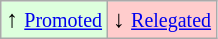<table class="wikitable" align="center">
<tr>
<td style="background:#ddffdd">↑ <small><a href='#'>Promoted</a></small></td>
<td style="background:#ffcccc">↓ <small><a href='#'>Relegated</a></small></td>
</tr>
</table>
